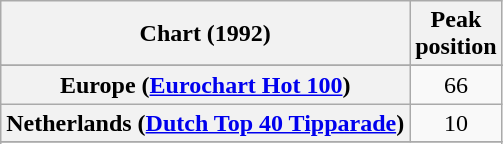<table class="wikitable sortable plainrowheaders" style="text-align:center">
<tr>
<th>Chart (1992)</th>
<th>Peak<br>position</th>
</tr>
<tr>
</tr>
<tr>
</tr>
<tr>
<th scope="row">Europe (<a href='#'>Eurochart Hot 100</a>)</th>
<td>66</td>
</tr>
<tr>
<th scope="row">Netherlands (<a href='#'>Dutch Top 40 Tipparade</a>)</th>
<td>10</td>
</tr>
<tr>
</tr>
<tr>
</tr>
<tr>
</tr>
</table>
